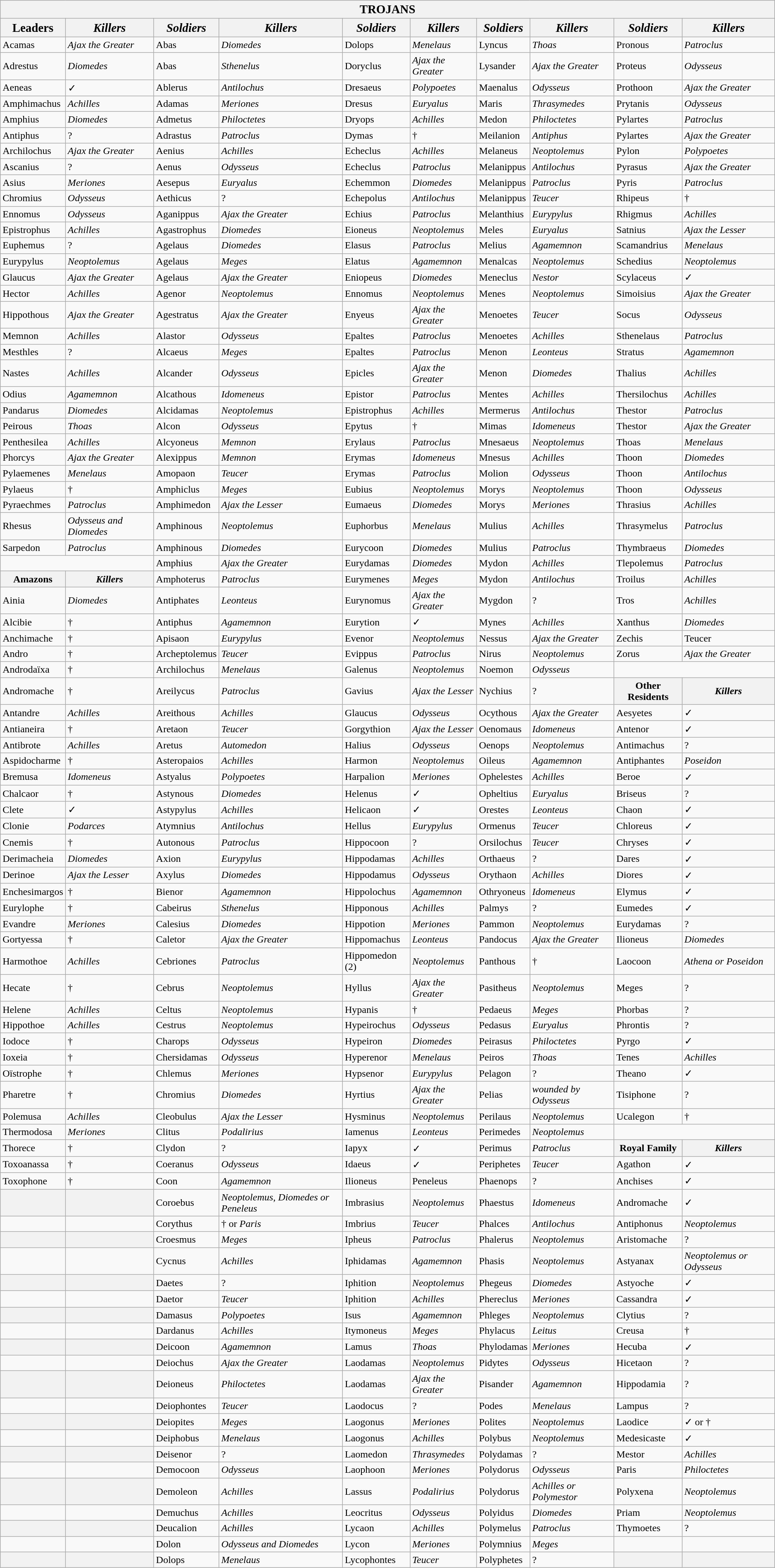<table class="wikitable">
<tr>
<th colspan="10"><big>TROJANS</big></th>
</tr>
<tr>
<th colspan="1"><big><strong>Leaders</strong></big></th>
<th><em><big><strong>Killers</strong></big></em></th>
<th><em><big><strong>Soldiers</strong></big></em></th>
<th><em><big><strong>Killers</strong></big></em></th>
<th><em><big><strong>Soldiers</strong></big></em></th>
<th><em><big><strong>Killers</strong></big></em></th>
<th><em><big><strong>Soldiers</strong></big></em></th>
<th><em><big><strong>Killers</strong></big></em></th>
<th><em><big><strong>Soldiers</strong></big></em></th>
<th><em><big><strong>Killers</strong></big></em></th>
</tr>
<tr>
<td>Acamas</td>
<td><em>Ajax the Greater</em></td>
<td>Abas</td>
<td><em>Diomedes</em></td>
<td>Dolops</td>
<td><em>Menelaus</em></td>
<td>Lyncus</td>
<td><em>Thoas</em></td>
<td>Pronous</td>
<td><em>Patroclus</em></td>
</tr>
<tr>
<td>Adrestus</td>
<td><em>Diomedes</em></td>
<td>Abas</td>
<td><em>Sthenelus</em></td>
<td>Doryclus</td>
<td><em>Ajax the Greater</em></td>
<td>Lysander</td>
<td><em>Ajax the Greater</em></td>
<td>Proteus</td>
<td><em>Odysseus</em></td>
</tr>
<tr>
<td>Aeneas</td>
<td>✓</td>
<td>Ablerus</td>
<td><em>Antilochus</em></td>
<td>Dresaeus</td>
<td><em>Polypoetes</em></td>
<td>Maenalus</td>
<td><em>Odysseus</em></td>
<td>Prothoon</td>
<td><em>Ajax the Greater</em></td>
</tr>
<tr>
<td>Amphimachus</td>
<td><em>Achilles</em></td>
<td>Adamas</td>
<td><em>Meriones</em></td>
<td>Dresus</td>
<td><em>Euryalus</em></td>
<td>Maris</td>
<td><em>Thrasymedes</em></td>
<td>Prytanis</td>
<td><em>Odysseus</em></td>
</tr>
<tr>
<td>Amphius</td>
<td><em>Diomedes</em></td>
<td>Admetus</td>
<td><em>Philoctetes</em></td>
<td>Dryops</td>
<td><em>Achilles</em></td>
<td>Medon</td>
<td><em>Philoctetes</em></td>
<td>Pylartes</td>
<td><em>Patroclus</em></td>
</tr>
<tr>
<td>Antiphus</td>
<td>?</td>
<td>Adrastus</td>
<td><em>Patroclus</em></td>
<td>Dymas</td>
<td>†</td>
<td>Meilanion</td>
<td><em>Antiphus</em></td>
<td>Pylartes</td>
<td><em>Ajax the Greater</em></td>
</tr>
<tr>
<td>Archilochus</td>
<td><em>Ajax the Greater</em></td>
<td>Aenius</td>
<td><em>Achilles</em></td>
<td>Echeclus</td>
<td><em>Achilles</em></td>
<td>Melaneus</td>
<td><em>Neoptolemus</em></td>
<td>Pylon</td>
<td><em>Polypoetes</em></td>
</tr>
<tr>
<td>Ascanius</td>
<td>?</td>
<td>Aenus</td>
<td><em>Odysseus</em></td>
<td>Echeclus</td>
<td><em>Patroclus</em></td>
<td>Melanippus</td>
<td><em>Antilochus</em></td>
<td>Pyrasus</td>
<td><em>Ajax the Greater</em></td>
</tr>
<tr>
<td>Asius</td>
<td><em>Meriones</em></td>
<td>Aesepus</td>
<td><em>Euryalus</em></td>
<td>Echemmon</td>
<td><em>Diomedes</em></td>
<td>Melanippus</td>
<td><em>Patroclus</em></td>
<td>Pyris</td>
<td><em>Patroclus</em></td>
</tr>
<tr>
<td>Chromius</td>
<td><em>Odysseus</em></td>
<td>Aethicus</td>
<td>?</td>
<td>Echepolus</td>
<td><em>Antilochus</em></td>
<td>Melanippus</td>
<td><em>Teucer</em></td>
<td>Rhipeus</td>
<td>†</td>
</tr>
<tr>
<td>Ennomus</td>
<td><em>Odysseus</em></td>
<td>Aganippus</td>
<td><em>Ajax the Greater</em></td>
<td>Echius</td>
<td><em>Patroclus</em></td>
<td>Melanthius</td>
<td><em>Eurypylus</em></td>
<td>Rhigmus</td>
<td><em>Achilles</em></td>
</tr>
<tr>
<td>Epistrophus</td>
<td><em>Achilles</em></td>
<td>Agastrophus</td>
<td><em>Diomedes</em></td>
<td>Eioneus</td>
<td><em>Neoptolemus</em></td>
<td>Meles</td>
<td><em>Euryalus</em></td>
<td>Satnius</td>
<td><em>Ajax the Lesser</em></td>
</tr>
<tr>
<td>Euphemus</td>
<td>?</td>
<td>Agelaus</td>
<td><em>Diomedes</em></td>
<td>Elasus</td>
<td><em>Patroclus</em></td>
<td>Melius</td>
<td><em>Agamemnon</em></td>
<td>Scamandrius</td>
<td><em>Menelaus</em></td>
</tr>
<tr>
<td>Eurypylus</td>
<td><em>Neoptolemus</em></td>
<td>Agelaus</td>
<td><em>Meges</em></td>
<td>Elatus</td>
<td><em>Agamemnon</em></td>
<td>Menalcas</td>
<td><em>Neoptolemus</em></td>
<td>Schedius</td>
<td><em>Neoptolemus</em></td>
</tr>
<tr>
<td>Glaucus</td>
<td><em>Ajax the Greater</em></td>
<td>Agelaus</td>
<td><em>Ajax the Greater</em></td>
<td>Eniopeus</td>
<td><em>Diomedes</em></td>
<td>Meneclus</td>
<td><em>Nestor</em></td>
<td>Scylaceus</td>
<td>✓</td>
</tr>
<tr>
<td>Hector</td>
<td><em>Achilles</em></td>
<td>Agenor</td>
<td><em>Neoptolemus</em></td>
<td>Ennomus</td>
<td><em>Neoptolemus</em></td>
<td>Menes</td>
<td><em>Neoptolemus</em></td>
<td>Simoisius</td>
<td><em>Ajax the Greater</em></td>
</tr>
<tr>
<td>Hippothous</td>
<td><em>Ajax the Greater</em></td>
<td>Agestratus</td>
<td><em>Ajax the Greater</em></td>
<td>Enyeus</td>
<td><em>Ajax the Greater</em></td>
<td>Menoetes</td>
<td><em>Teucer</em></td>
<td>Socus</td>
<td><em>Odysseus</em></td>
</tr>
<tr>
<td>Memnon</td>
<td><em>Achilles</em></td>
<td>Alastor</td>
<td><em>Odysseus</em></td>
<td>Epaltes</td>
<td><em>Patroclus</em></td>
<td>Menoetes</td>
<td><em>Achilles</em></td>
<td>Sthenelaus</td>
<td><em>Patroclus</em></td>
</tr>
<tr>
<td>Mesthles</td>
<td>?</td>
<td>Alcaeus</td>
<td><em>Meges</em></td>
<td>Epaltes</td>
<td><em>Patroclus</em></td>
<td>Menon</td>
<td><em>Leonteus</em></td>
<td>Stratus</td>
<td><em>Agamemnon</em></td>
</tr>
<tr>
<td>Nastes</td>
<td><em>Achilles</em></td>
<td>Alcander</td>
<td><em>Odysseus</em></td>
<td>Epicles</td>
<td><em>Ajax the Greater</em></td>
<td>Menon</td>
<td><em>Diomedes</em></td>
<td>Thalius</td>
<td><em>Achilles</em></td>
</tr>
<tr>
<td>Odius</td>
<td><em>Agamemnon</em></td>
<td>Alcathous</td>
<td><em>Idomeneus</em></td>
<td>Epistor</td>
<td><em>Patroclus</em></td>
<td>Mentes</td>
<td><em>Achilles</em></td>
<td>Thersilochus</td>
<td><em>Achilles</em></td>
</tr>
<tr>
<td>Pandarus</td>
<td><em>Diomedes</em></td>
<td>Alcidamas</td>
<td><em>Neoptolemus</em></td>
<td>Epistrophus</td>
<td><em>Achilles</em></td>
<td>Mermerus</td>
<td><em>Antilochus</em></td>
<td>Thestor</td>
<td><em>Patroclus</em></td>
</tr>
<tr>
<td>Peirous</td>
<td><em>Thoas</em></td>
<td>Alcon</td>
<td><em>Odysseus</em></td>
<td>Epytus</td>
<td>†</td>
<td>Mimas</td>
<td><em>Idomeneus</em></td>
<td>Thestor</td>
<td><em>Ajax the Greater</em></td>
</tr>
<tr>
<td>Penthesilea</td>
<td><em>Achilles</em></td>
<td>Alcyoneus</td>
<td><em>Memnon</em></td>
<td>Erylaus</td>
<td><em>Patroclus</em></td>
<td>Mnesaeus</td>
<td><em>Neoptolemus</em></td>
<td>Thoas</td>
<td><em>Menelaus</em></td>
</tr>
<tr>
<td>Phorcys</td>
<td><em>Ajax the Greater</em></td>
<td>Alexippus</td>
<td><em>Memnon</em></td>
<td>Erymas</td>
<td><em>Idomeneus</em></td>
<td>Mnesus</td>
<td><em>Achilles</em></td>
<td>Thoon</td>
<td><em>Diomedes</em></td>
</tr>
<tr>
<td>Pylaemenes</td>
<td><em>Menelaus</em></td>
<td>Amopaon</td>
<td><em>Teucer</em></td>
<td>Erymas</td>
<td><em>Patroclus</em></td>
<td>Molion</td>
<td><em>Odysseus</em></td>
<td>Thoon</td>
<td><em>Antilochus</em></td>
</tr>
<tr>
<td>Pylaeus</td>
<td>†</td>
<td>Amphiclus</td>
<td><em>Meges</em></td>
<td>Eubius</td>
<td><em>Neoptolemus</em></td>
<td>Morys</td>
<td><em>Neoptolemus</em></td>
<td>Thoon</td>
<td><em>Odysseus</em></td>
</tr>
<tr>
<td>Pyraechmes</td>
<td><em>Patroclus</em></td>
<td>Amphimedon</td>
<td><em>Ajax the Lesser</em></td>
<td>Eumaeus</td>
<td><em>Diomedes</em></td>
<td>Morys</td>
<td><em>Meriones</em></td>
<td>Thrasius</td>
<td><em>Achilles</em></td>
</tr>
<tr>
<td>Rhesus</td>
<td><em>Odysseus and Diomedes</em></td>
<td>Amphinous</td>
<td><em>Neoptolemus</em></td>
<td>Euphorbus</td>
<td><em>Menelaus</em></td>
<td>Mulius</td>
<td><em>Achilles</em></td>
<td>Thrasymelus</td>
<td><em>Patroclus</em></td>
</tr>
<tr>
<td>Sarpedon</td>
<td><em>Patroclus</em></td>
<td>Amphinous</td>
<td><em>Diomedes</em></td>
<td>Eurycoon</td>
<td><em>Diomedes</em></td>
<td>Mulius</td>
<td><em>Patroclus</em></td>
<td>Thymbraeus</td>
<td><em>Diomedes</em></td>
</tr>
<tr>
<td colspan="2"></td>
<td>Amphius</td>
<td><em>Ajax the Greater</em></td>
<td>Eurydamas</td>
<td><em>Diomedes</em></td>
<td>Mydon</td>
<td><em>Achilles</em></td>
<td>Tlepolemus</td>
<td><em>Patroclus</em></td>
</tr>
<tr>
<th>Amazons</th>
<th><em>Killers</em></th>
<td>Amphoterus</td>
<td><em>Patroclus</em></td>
<td>Eurymenes</td>
<td><em>Meges</em></td>
<td>Mydon</td>
<td><em>Antilochus</em></td>
<td>Troilus</td>
<td><em>Achilles</em></td>
</tr>
<tr>
<td>Ainia</td>
<td><em>Diomedes</em></td>
<td>Antiphates</td>
<td><em>Leonteus</em></td>
<td>Eurynomus</td>
<td><em>Ajax the Greater</em></td>
<td>Mygdon</td>
<td>?</td>
<td>Tros</td>
<td><em>Achilles</em></td>
</tr>
<tr>
<td>Alcibie</td>
<td>†</td>
<td>Antiphus</td>
<td><em>Agamemnon</em></td>
<td>Eurytion</td>
<td>✓</td>
<td>Mynes</td>
<td><em>Achilles</em></td>
<td>Xanthus</td>
<td><em>Diomedes</em></td>
</tr>
<tr>
<td>Anchimache</td>
<td>†</td>
<td>Apisaon</td>
<td><em>Eurypylus</em></td>
<td>Evenor</td>
<td><em>Neoptolemus</em></td>
<td>Nessus</td>
<td><em>Ajax the Greater</em></td>
<td>Zechis</td>
<td>Teucer</td>
</tr>
<tr>
<td>Andro</td>
<td>†</td>
<td>Archeptolemus</td>
<td><em>Teucer</em></td>
<td>Evippus</td>
<td><em>Patroclus</em></td>
<td>Nirus</td>
<td><em>Neoptolemus</em></td>
<td>Zorus</td>
<td><em>Ajax the Greater</em></td>
</tr>
<tr>
<td>Androdaïxa</td>
<td>†</td>
<td>Archilochus</td>
<td><em>Menelaus</em></td>
<td>Galenus</td>
<td><em>Neoptolemus</em></td>
<td>Noemon</td>
<td><em>Odysseus</em></td>
<td colspan="2"></td>
</tr>
<tr>
<td>Andromache</td>
<td>†</td>
<td>Areilycus</td>
<td><em>Patroclus</em></td>
<td>Gavius</td>
<td><em>Ajax the Lesser</em></td>
<td>Nychius</td>
<td>?</td>
<th>Other Residents</th>
<th><em>Killers</em></th>
</tr>
<tr>
<td>Antandre</td>
<td><em>Achilles</em></td>
<td>Areithous</td>
<td><em>Achilles</em></td>
<td>Glaucus</td>
<td><em>Odysseus</em></td>
<td>Ocythous</td>
<td><em>Ajax the Greater</em></td>
<td>Aesyetes</td>
<td>✓</td>
</tr>
<tr>
<td>Antianeira</td>
<td>†</td>
<td>Aretaon</td>
<td><em>Teucer</em></td>
<td>Gorgythion</td>
<td><em>Ajax the Lesser</em></td>
<td>Oenomaus</td>
<td><em>Idomeneus</em></td>
<td>Antenor</td>
<td>✓</td>
</tr>
<tr>
<td>Antibrote</td>
<td><em>Achilles</em></td>
<td>Aretus</td>
<td><em>Automedon</em></td>
<td>Halius</td>
<td><em>Odysseus</em></td>
<td>Oenops</td>
<td><em>Neoptolemus</em></td>
<td>Antimachus</td>
<td>?</td>
</tr>
<tr>
<td>Aspidocharme</td>
<td>†</td>
<td>Asteropaios</td>
<td><em>Achilles</em></td>
<td>Harmon</td>
<td><em>Neoptolemus</em></td>
<td>Oileus</td>
<td><em>Agamemnon</em></td>
<td>Antiphantes</td>
<td><em>Poseidon</em></td>
</tr>
<tr>
<td>Bremusa</td>
<td><em>Idomeneus</em></td>
<td>Astyalus</td>
<td><em>Polypoetes</em></td>
<td>Harpalion</td>
<td><em>Meriones</em></td>
<td>Ophelestes</td>
<td><em>Achilles</em></td>
<td>Beroe</td>
<td>✓</td>
</tr>
<tr>
<td>Chalcaor</td>
<td>†</td>
<td>Astynous</td>
<td><em>Diomedes</em></td>
<td>Helenus</td>
<td>✓</td>
<td>Opheltius</td>
<td><em>Euryalus</em></td>
<td>Briseus</td>
<td>?</td>
</tr>
<tr>
<td>Clete</td>
<td>✓</td>
<td>Astypylus</td>
<td><em>Achilles</em></td>
<td>Helicaon</td>
<td>✓</td>
<td>Orestes</td>
<td><em>Leonteus</em></td>
<td>Chaon</td>
<td>✓</td>
</tr>
<tr>
<td>Clonie</td>
<td><em>Podarces</em></td>
<td>Atymnius</td>
<td><em>Antilochus</em></td>
<td>Hellus</td>
<td><em>Eurypylus</em></td>
<td>Ormenus</td>
<td><em>Teucer</em></td>
<td>Chloreus</td>
<td>✓</td>
</tr>
<tr>
<td>Cnemis</td>
<td>†</td>
<td>Autonous</td>
<td><em>Patroclus</em></td>
<td>Hippocoon</td>
<td>?</td>
<td>Orsilochus</td>
<td><em>Teucer</em></td>
<td>Chryses</td>
<td>✓</td>
</tr>
<tr>
<td>Derimacheia</td>
<td><em>Diomedes</em></td>
<td>Axion</td>
<td><em>Eurypylus</em></td>
<td>Hippodamas</td>
<td><em>Achilles</em></td>
<td>Orthaeus</td>
<td>?</td>
<td>Dares</td>
<td>✓</td>
</tr>
<tr>
<td>Derinoe</td>
<td><em>Ajax the Lesser</em></td>
<td>Axylus</td>
<td><em>Diomedes</em></td>
<td>Hippodamus</td>
<td><em>Odysseus</em></td>
<td>Orythaon</td>
<td><em>Achilles</em></td>
<td>Diores</td>
<td>✓</td>
</tr>
<tr>
<td>Enchesimargos</td>
<td>†</td>
<td>Bienor</td>
<td><em>Agamemnon</em></td>
<td>Hippolochus</td>
<td><em>Agamemnon</em></td>
<td>Othryoneus</td>
<td><em>Idomeneus</em></td>
<td>Elymus</td>
<td>✓</td>
</tr>
<tr>
<td>Eurylophe</td>
<td>†</td>
<td>Cabeirus</td>
<td><em>Sthenelus</em></td>
<td>Hipponous</td>
<td><em>Achilles</em></td>
<td>Palmys</td>
<td>?</td>
<td>Eumedes</td>
<td>✓</td>
</tr>
<tr>
<td>Evandre</td>
<td><em>Meriones</em></td>
<td>Calesius</td>
<td><em>Diomedes</em></td>
<td>Hippotion</td>
<td><em>Meriones</em></td>
<td>Pammon</td>
<td><em>Neoptolemus</em></td>
<td>Eurydamas</td>
<td>?</td>
</tr>
<tr>
<td>Gortyessa</td>
<td>†</td>
<td>Caletor</td>
<td><em>Ajax the Greater</em></td>
<td>Hippomachus</td>
<td><em>Leonteus</em></td>
<td>Pandocus</td>
<td><em>Ajax the Greater</em></td>
<td>Ilioneus</td>
<td><em>Diomedes</em></td>
</tr>
<tr>
<td>Harmothoe</td>
<td><em>Achilles</em></td>
<td>Cebriones</td>
<td><em>Patroclus</em></td>
<td>Hippomedon (2)</td>
<td><em>Neoptolemus</em></td>
<td>Panthous</td>
<td>†</td>
<td>Laocoon</td>
<td><em>Athena or Poseidon</em></td>
</tr>
<tr>
<td>Hecate</td>
<td>†</td>
<td>Cebrus</td>
<td><em>Neoptolemus</em></td>
<td>Hyllus</td>
<td><em>Ajax the Greater</em></td>
<td>Pasitheus</td>
<td><em>Neoptolemus</em></td>
<td>Meges</td>
<td>?</td>
</tr>
<tr>
<td>Helene</td>
<td><em>Achilles</em></td>
<td>Celtus</td>
<td><em>Neoptolemus</em></td>
<td>Hypanis</td>
<td>†</td>
<td>Pedaeus</td>
<td><em>Meges</em></td>
<td>Phorbas</td>
<td>?</td>
</tr>
<tr>
<td>Hippothoe</td>
<td><em>Achilles</em></td>
<td>Cestrus</td>
<td><em>Neoptolemus</em></td>
<td>Hypeirochus</td>
<td><em>Odysseus</em></td>
<td>Pedasus</td>
<td><em>Euryalus</em></td>
<td>Phrontis</td>
<td>?</td>
</tr>
<tr>
<td>Iodoce</td>
<td>†</td>
<td>Charops</td>
<td><em>Odysseus</em></td>
<td>Hypeiron</td>
<td><em>Diomedes</em></td>
<td>Peirasus</td>
<td><em>Philoctetes</em></td>
<td>Pyrgo</td>
<td>✓</td>
</tr>
<tr>
<td>Ioxeia</td>
<td>†</td>
<td>Chersidamas</td>
<td><em>Odysseus</em></td>
<td>Hyperenor</td>
<td><em>Menelaus</em></td>
<td>Peiros</td>
<td><em>Thoas</em></td>
<td>Tenes</td>
<td><em>Achilles</em></td>
</tr>
<tr>
<td>Oïstrophe</td>
<td>†</td>
<td>Chlemus</td>
<td><em>Meriones</em></td>
<td>Hypsenor</td>
<td><em>Eurypylus</em></td>
<td>Pelagon</td>
<td>?</td>
<td>Theano</td>
<td>✓</td>
</tr>
<tr>
<td>Pharetre</td>
<td>†</td>
<td>Chromius</td>
<td><em>Diomedes</em></td>
<td>Hyrtius</td>
<td><em>Ajax the Greater</em></td>
<td>Pelias</td>
<td><em>wounded by Odysseus</em></td>
<td>Tisiphone</td>
<td>?</td>
</tr>
<tr>
<td>Polemusa</td>
<td><em>Achilles</em></td>
<td>Cleobulus</td>
<td><em>Ajax the Lesser</em></td>
<td>Hysminus</td>
<td><em>Neoptolemus</em></td>
<td>Perilaus</td>
<td><em>Neoptolemus</em></td>
<td>Ucalegon</td>
<td>†</td>
</tr>
<tr>
<td>Thermodosa</td>
<td><em>Meriones</em></td>
<td>Clitus</td>
<td><em>Podalirius</em></td>
<td>Iamenus</td>
<td><em>Leonteus</em></td>
<td>Perimedes</td>
<td><em>Neoptolemus</em></td>
<td colspan="2"></td>
</tr>
<tr>
<td>Thorece</td>
<td>†</td>
<td>Clydon</td>
<td>?</td>
<td>Iapyx</td>
<td>✓</td>
<td>Perimus</td>
<td><em>Patroclus</em></td>
<th>Royal Family</th>
<th><em>Killers</em></th>
</tr>
<tr>
<td>Toxoanassa</td>
<td>†</td>
<td>Coeranus</td>
<td><em>Odysseus</em></td>
<td>Idaeus</td>
<td>✓</td>
<td>Periphetes</td>
<td><em>Teucer</em></td>
<td>Agathon</td>
<td>✓</td>
</tr>
<tr>
<td>Toxophone</td>
<td>†</td>
<td>Coon</td>
<td><em>Agamemnon</em></td>
<td>Ilioneus</td>
<td>Peneleus</td>
<td>Phaenops</td>
<td>?</td>
<td>Anchises</td>
<td>✓</td>
</tr>
<tr>
<th></th>
<th></th>
<td>Coroebus</td>
<td><em>Neoptolemus, Diomedes or Peneleus</em></td>
<td>Imbrasius</td>
<td><em>Neoptolemus</em></td>
<td>Phaestus</td>
<td><em>Idomeneus</em></td>
<td>Andromache</td>
<td>✓</td>
</tr>
<tr>
<td></td>
<td></td>
<td>Corythus</td>
<td>† or <em>Paris</em></td>
<td>Imbrius</td>
<td><em>Teucer</em></td>
<td>Phalces</td>
<td><em>Antilochus</em></td>
<td>Antiphonus</td>
<td><em>Neoptolemus</em></td>
</tr>
<tr>
<th></th>
<th></th>
<td>Croesmus</td>
<td><em>Meges</em></td>
<td>Ipheus</td>
<td><em>Patroclus</em></td>
<td>Phalerus</td>
<td><em>Neoptolemus</em></td>
<td>Aristomache</td>
<td>?</td>
</tr>
<tr>
<td></td>
<td></td>
<td>Cycnus</td>
<td><em>Achilles</em></td>
<td>Iphidamas</td>
<td><em>Agamemnon</em></td>
<td>Phasis</td>
<td><em>Neoptolemus</em></td>
<td>Astyanax</td>
<td><em>Neoptolemus or Odysseus</em></td>
</tr>
<tr>
<th></th>
<th></th>
<td>Daetes</td>
<td>?</td>
<td>Iphition</td>
<td><em>Neoptolemus</em></td>
<td>Phegeus</td>
<td><em>Diomedes</em></td>
<td>Astyoche</td>
<td>✓</td>
</tr>
<tr>
<td></td>
<td></td>
<td>Daetor</td>
<td><em>Teucer</em></td>
<td>Iphition</td>
<td><em>Achilles</em></td>
<td>Phereclus</td>
<td><em>Meriones</em></td>
<td>Cassandra</td>
<td>✓</td>
</tr>
<tr>
<th></th>
<th></th>
<td>Damasus</td>
<td><em>Polypoetes</em></td>
<td>Isus</td>
<td><em>Agamemnon</em></td>
<td>Phleges</td>
<td><em>Neoptolemus</em></td>
<td>Clytius</td>
<td>?</td>
</tr>
<tr>
<td></td>
<td></td>
<td>Dardanus</td>
<td><em>Achilles</em></td>
<td>Itymoneus</td>
<td><em>Meges</em></td>
<td>Phylacus</td>
<td><em>Leitus</em></td>
<td>Creusa</td>
<td>†</td>
</tr>
<tr>
<th></th>
<th></th>
<td>Deicoon</td>
<td><em>Agamemnon</em></td>
<td>Lamus</td>
<td><em>Thoas</em></td>
<td>Phylodamas</td>
<td><em>Meriones</em></td>
<td>Hecuba</td>
<td>✓</td>
</tr>
<tr>
<td></td>
<td></td>
<td>Deiochus</td>
<td><em>Ajax the Greater</em></td>
<td>Laodamas</td>
<td><em>Neoptolemus</em></td>
<td>Pidytes</td>
<td><em>Odysseus</em></td>
<td>Hicetaon</td>
<td>?</td>
</tr>
<tr>
<th></th>
<th></th>
<td>Deioneus</td>
<td><em>Philoctetes</em></td>
<td>Laodamas</td>
<td><em>Ajax the Greater</em></td>
<td>Pisander</td>
<td><em>Agamemnon</em></td>
<td>Hippodamia</td>
<td>?</td>
</tr>
<tr>
<td></td>
<td></td>
<td>Deiophontes</td>
<td><em>Teucer</em></td>
<td>Laodocus</td>
<td>?</td>
<td>Podes</td>
<td><em>Menelaus</em></td>
<td>Lampus</td>
<td>?</td>
</tr>
<tr>
<th></th>
<th></th>
<td>Deiopites</td>
<td><em>Meges</em></td>
<td>Laogonus</td>
<td><em>Meriones</em></td>
<td>Polites</td>
<td><em>Neoptolemus</em></td>
<td>Laodice</td>
<td>✓ or †</td>
</tr>
<tr>
<td></td>
<td></td>
<td>Deiphobus</td>
<td><em>Menelaus</em></td>
<td>Laogonus</td>
<td><em>Achilles</em></td>
<td>Polybus</td>
<td><em>Neoptolemus</em></td>
<td>Medesicaste</td>
<td>✓</td>
</tr>
<tr>
<th></th>
<th></th>
<td>Deisenor</td>
<td>?</td>
<td>Laomedon</td>
<td><em>Thrasymedes</em></td>
<td>Polydamas</td>
<td>?</td>
<td>Mestor</td>
<td><em>Achilles</em></td>
</tr>
<tr>
<td></td>
<td></td>
<td>Democoon</td>
<td><em>Odysseus</em></td>
<td>Laophoon</td>
<td><em>Meriones</em></td>
<td>Polydorus</td>
<td><em>Odysseus</em></td>
<td>Paris</td>
<td><em>Philoctetes</em></td>
</tr>
<tr>
<th></th>
<th></th>
<td>Demoleon</td>
<td><em>Achilles</em></td>
<td>Lassus</td>
<td><em>Podalirius</em></td>
<td>Polydorus</td>
<td><em>Achilles or Polymestor</em></td>
<td>Polyxena</td>
<td><em>Neoptolemus</em></td>
</tr>
<tr>
<td></td>
<td></td>
<td>Demuchus</td>
<td><em>Achilles</em></td>
<td>Leocritus</td>
<td><em>Odysseus</em></td>
<td>Polyidus</td>
<td><em>Diomedes</em></td>
<td>Priam</td>
<td><em>Neoptolemus</em></td>
</tr>
<tr>
<th></th>
<th></th>
<td>Deucalion</td>
<td><em>Achilles</em></td>
<td>Lycaon</td>
<td><em>Achilles</em></td>
<td>Polymelus</td>
<td><em>Patroclus</em></td>
<td>Thymoetes</td>
<td>?</td>
</tr>
<tr>
<td></td>
<td></td>
<td>Dolon</td>
<td><em>Odysseus and Diomedes</em></td>
<td>Lycon</td>
<td><em>Meriones</em></td>
<td>Polymnius</td>
<td><em>Meges</em></td>
<td></td>
<td></td>
</tr>
<tr>
<th></th>
<th></th>
<td>Dolops</td>
<td><em>Menelaus</em></td>
<td>Lycophontes</td>
<td><em>Teucer</em></td>
<td>Polyphetes</td>
<td>?</td>
<th></th>
<th></th>
</tr>
</table>
